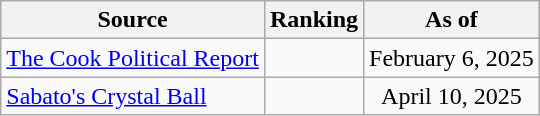<table class="wikitable" style="text-align:center">
<tr>
<th>Source</th>
<th>Ranking</th>
<th>As of</th>
</tr>
<tr>
<td align=left><a href='#'>The Cook Political Report</a></td>
<td></td>
<td>February 6, 2025</td>
</tr>
<tr>
<td align=left><a href='#'>Sabato's Crystal Ball</a></td>
<td></td>
<td>April 10, 2025</td>
</tr>
</table>
